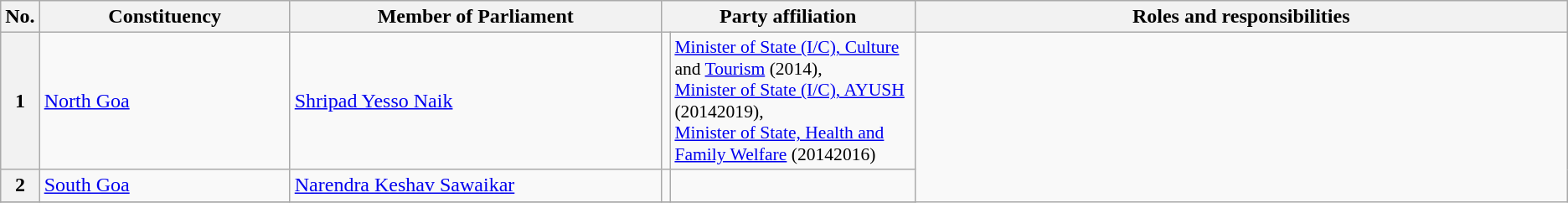<table class="wikitable">
<tr style="text-align:center;">
<th>No.</th>
<th style="width:12em">Constituency</th>
<th style="width:18em">Member of Parliament</th>
<th colspan="2" style="width:18em">Party affiliation</th>
<th style="width:32em">Roles and responsibilities</th>
</tr>
<tr>
<th>1</th>
<td><a href='#'>North Goa</a></td>
<td><a href='#'>Shripad Yesso Naik</a></td>
<td></td>
<td style="font-size:90%"><a href='#'>Minister of State (I/C), Culture</a> and <a href='#'>Tourism</a> (2014),<br><a href='#'>Minister of State (I/C), AYUSH</a> (20142019),<br><a href='#'>Minister of State, Health and Family Welfare</a> (20142016)</td>
</tr>
<tr>
<th>2</th>
<td><a href='#'>South Goa</a></td>
<td><a href='#'>Narendra Keshav Sawaikar</a></td>
<td></td>
<td></td>
</tr>
<tr>
</tr>
</table>
